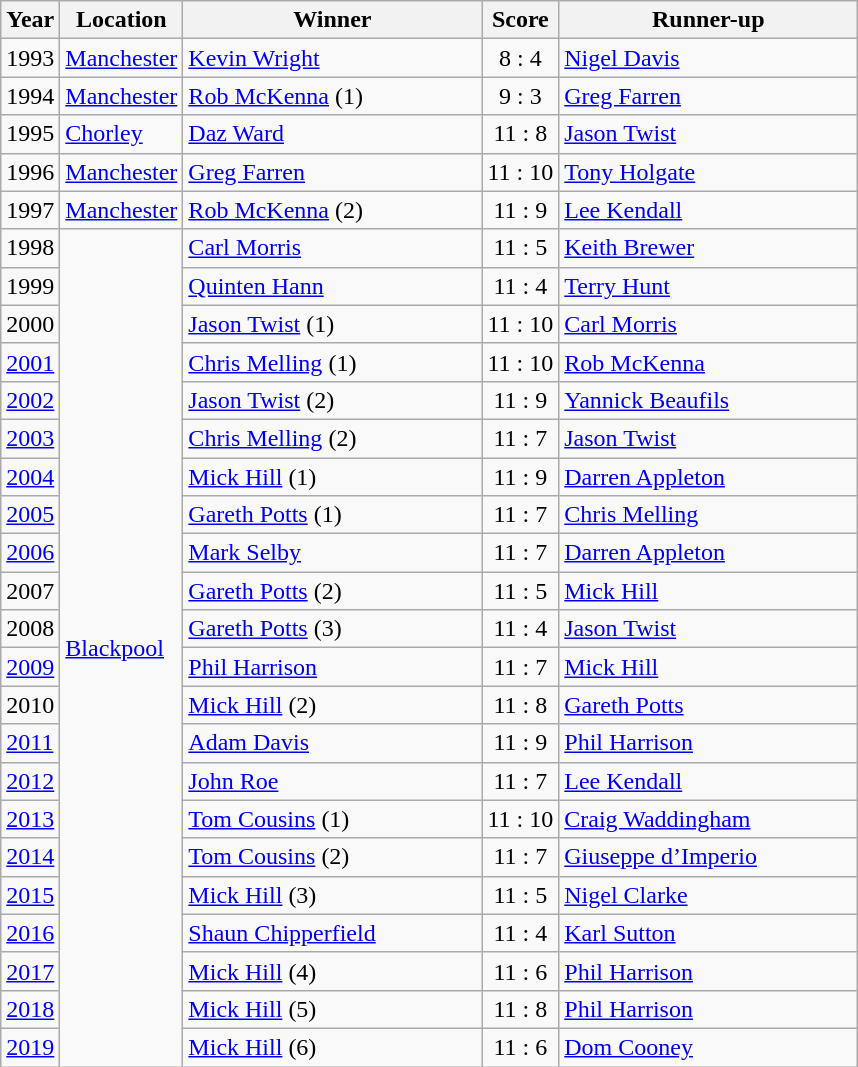<table class="wikitable sortable">
<tr>
<th>Year</th>
<th>Location</th>
<th style="width:12em">Winner</th>
<th>Score</th>
<th style="width:12em">Runner-up</th>
</tr>
<tr>
<td>1993</td>
<td> <a href='#'>Manchester</a></td>
<td> <a href='#'>Kevin Wright</a></td>
<td style="text-align:center">8 : 4</td>
<td> <a href='#'>Nigel Davis</a></td>
</tr>
<tr>
<td>1994</td>
<td> <a href='#'>Manchester</a></td>
<td> <a href='#'>Rob McKenna</a> (1)</td>
<td style="text-align:center">9 : 3</td>
<td> <a href='#'>Greg Farren</a></td>
</tr>
<tr>
<td>1995</td>
<td> <a href='#'>Chorley</a></td>
<td> <a href='#'>Daz Ward</a></td>
<td style="text-align:center">11 : 8</td>
<td> <a href='#'>Jason Twist</a></td>
</tr>
<tr>
<td>1996</td>
<td> <a href='#'>Manchester</a></td>
<td> <a href='#'>Greg Farren</a></td>
<td style="text-align:center">11 : 10</td>
<td> <a href='#'>Tony Holgate</a></td>
</tr>
<tr>
<td>1997</td>
<td> <a href='#'>Manchester</a></td>
<td> <a href='#'>Rob McKenna</a> (2)</td>
<td style="text-align:center">11 : 9</td>
<td> <a href='#'>Lee Kendall</a></td>
</tr>
<tr>
<td>1998</td>
<td rowspan="22"> <a href='#'>Blackpool</a></td>
<td> <a href='#'>Carl Morris</a></td>
<td style="text-align:center">11 : 5</td>
<td> <a href='#'>Keith Brewer</a></td>
</tr>
<tr>
<td>1999</td>
<td> <a href='#'>Quinten Hann</a></td>
<td style="text-align:center">11 : 4</td>
<td> <a href='#'>Terry Hunt</a></td>
</tr>
<tr>
<td>2000</td>
<td> <a href='#'>Jason Twist</a> (1)</td>
<td style="text-align:center">11 : 10</td>
<td> <a href='#'>Carl Morris</a></td>
</tr>
<tr>
<td><a href='#'>2001</a></td>
<td> <a href='#'>Chris Melling</a> (1)</td>
<td style="text-align:center">11 : 10</td>
<td> <a href='#'>Rob McKenna</a></td>
</tr>
<tr>
<td><a href='#'>2002</a></td>
<td> <a href='#'>Jason Twist</a> (2)</td>
<td style="text-align:center">11 : 9</td>
<td> <a href='#'>Yannick Beaufils</a></td>
</tr>
<tr>
<td><a href='#'>2003</a></td>
<td> <a href='#'>Chris Melling</a> (2)</td>
<td style="text-align:center">11 : 7</td>
<td> <a href='#'>Jason Twist</a></td>
</tr>
<tr>
<td><a href='#'>2004</a></td>
<td> <a href='#'>Mick Hill</a> (1)</td>
<td style="text-align:center">11 : 9</td>
<td> <a href='#'>Darren Appleton</a></td>
</tr>
<tr>
<td><a href='#'>2005</a></td>
<td> <a href='#'>Gareth Potts</a> (1)</td>
<td style="text-align:center">11 : 7</td>
<td> <a href='#'>Chris Melling</a></td>
</tr>
<tr>
<td><a href='#'>2006</a></td>
<td> <a href='#'>Mark Selby</a></td>
<td style="text-align:center">11 : 7</td>
<td> <a href='#'>Darren Appleton</a></td>
</tr>
<tr>
<td>2007</td>
<td> <a href='#'>Gareth Potts</a> (2)</td>
<td style="text-align:center">11 : 5</td>
<td> <a href='#'>Mick Hill</a></td>
</tr>
<tr>
<td>2008</td>
<td> <a href='#'>Gareth Potts</a> (3)</td>
<td style="text-align:center">11 : 4</td>
<td> <a href='#'>Jason Twist</a></td>
</tr>
<tr>
<td><a href='#'>2009</a></td>
<td> <a href='#'>Phil Harrison</a></td>
<td style="text-align:center">11 : 7</td>
<td> <a href='#'>Mick Hill</a></td>
</tr>
<tr>
<td>2010</td>
<td> <a href='#'>Mick Hill</a> (2)</td>
<td style="text-align:center">11 : 8</td>
<td> <a href='#'>Gareth Potts</a></td>
</tr>
<tr>
<td><a href='#'>2011</a></td>
<td> <a href='#'>Adam Davis</a></td>
<td style="text-align:center">11 : 9</td>
<td> <a href='#'>Phil Harrison</a></td>
</tr>
<tr>
<td><a href='#'>2012</a></td>
<td> <a href='#'>John Roe</a></td>
<td style="text-align:center">11 : 7</td>
<td> <a href='#'>Lee Kendall</a></td>
</tr>
<tr>
<td><a href='#'>2013</a></td>
<td> <a href='#'>Tom Cousins</a> (1)</td>
<td style="text-align:center">11 : 10</td>
<td> <a href='#'>Craig Waddingham</a></td>
</tr>
<tr>
<td><a href='#'>2014</a></td>
<td> <a href='#'>Tom Cousins</a> (2)</td>
<td style="text-align:center">11 : 7</td>
<td> <a href='#'>Giuseppe d’Imperio</a></td>
</tr>
<tr>
<td><a href='#'>2015</a></td>
<td> <a href='#'>Mick Hill</a> (3)</td>
<td style="text-align:center">11 : 5</td>
<td> <a href='#'>Nigel Clarke</a></td>
</tr>
<tr>
<td><a href='#'>2016</a></td>
<td> <a href='#'>Shaun Chipperfield</a></td>
<td style="text-align:center">11 : 4</td>
<td> <a href='#'>Karl Sutton</a></td>
</tr>
<tr>
<td><a href='#'>2017</a></td>
<td> <a href='#'>Mick Hill</a> (4)</td>
<td style="text-align:center">11 : 6</td>
<td> <a href='#'>Phil Harrison</a></td>
</tr>
<tr>
<td><a href='#'>2018</a></td>
<td> <a href='#'>Mick Hill</a> (5)</td>
<td style="text-align:center">11 : 8</td>
<td> <a href='#'>Phil Harrison</a></td>
</tr>
<tr>
<td><a href='#'>2019</a></td>
<td> <a href='#'>Mick Hill</a> (6)</td>
<td style="text-align:center">11 : 6</td>
<td> <a href='#'>Dom Cooney</a></td>
</tr>
</table>
